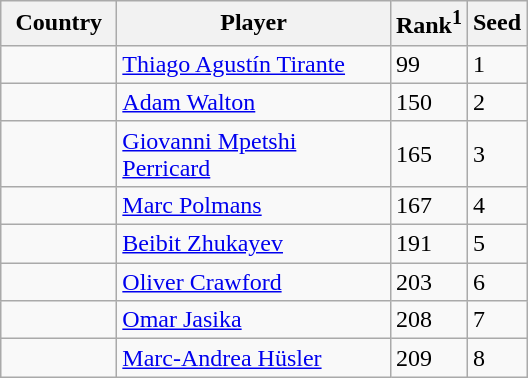<table class="sortable wikitable">
<tr>
<th width="70">Country</th>
<th width="175">Player</th>
<th>Rank<sup>1</sup></th>
<th>Seed</th>
</tr>
<tr>
<td></td>
<td><a href='#'>Thiago Agustín Tirante</a></td>
<td>99</td>
<td>1</td>
</tr>
<tr>
<td></td>
<td><a href='#'>Adam Walton</a></td>
<td>150</td>
<td>2</td>
</tr>
<tr>
<td></td>
<td><a href='#'>Giovanni Mpetshi Perricard</a></td>
<td>165</td>
<td>3</td>
</tr>
<tr>
<td></td>
<td><a href='#'>Marc Polmans</a></td>
<td>167</td>
<td>4</td>
</tr>
<tr>
<td></td>
<td><a href='#'>Beibit Zhukayev</a></td>
<td>191</td>
<td>5</td>
</tr>
<tr>
<td></td>
<td><a href='#'>Oliver Crawford</a></td>
<td>203</td>
<td>6</td>
</tr>
<tr>
<td></td>
<td><a href='#'>Omar Jasika</a></td>
<td>208</td>
<td>7</td>
</tr>
<tr>
<td></td>
<td><a href='#'>Marc-Andrea Hüsler</a></td>
<td>209</td>
<td>8</td>
</tr>
</table>
